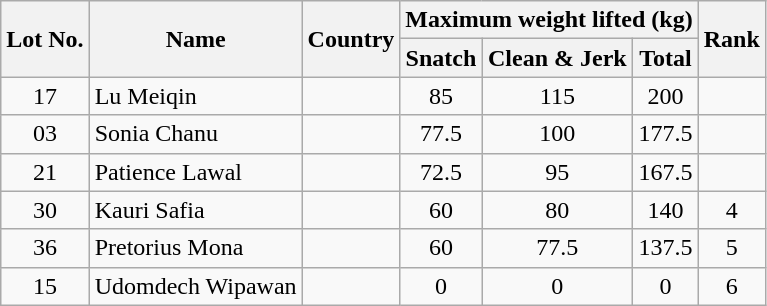<table class="wikitable" style="text-align:center">
<tr>
<th rowspan="2">Lot No.</th>
<th rowspan="2">Name</th>
<th rowspan="2">Country</th>
<th colspan="3">Maximum weight lifted (kg)</th>
<th rowspan="2">Rank</th>
</tr>
<tr>
<th><strong>Snatch</strong></th>
<th><strong>Clean & Jerk</strong></th>
<th><strong>Total</strong></th>
</tr>
<tr>
<td>17</td>
<td align=left>Lu Meiqin</td>
<td align=left></td>
<td>85</td>
<td>115</td>
<td>200</td>
<td></td>
</tr>
<tr>
<td>03</td>
<td align=left>Sonia Chanu</td>
<td align=left></td>
<td>77.5</td>
<td>100</td>
<td>177.5</td>
<td></td>
</tr>
<tr>
<td>21</td>
<td align=left>Patience Lawal</td>
<td align=left></td>
<td>72.5</td>
<td>95</td>
<td>167.5</td>
<td></td>
</tr>
<tr>
<td>30</td>
<td align=left>Kauri Safia</td>
<td align=left></td>
<td>60</td>
<td>80</td>
<td>140</td>
<td>4</td>
</tr>
<tr>
<td>36</td>
<td align=left>Pretorius Mona</td>
<td align=left></td>
<td>60</td>
<td>77.5</td>
<td>137.5</td>
<td>5</td>
</tr>
<tr>
<td>15</td>
<td align=left>Udomdech Wipawan</td>
<td align=left></td>
<td>0</td>
<td>0</td>
<td>0</td>
<td>6</td>
</tr>
</table>
